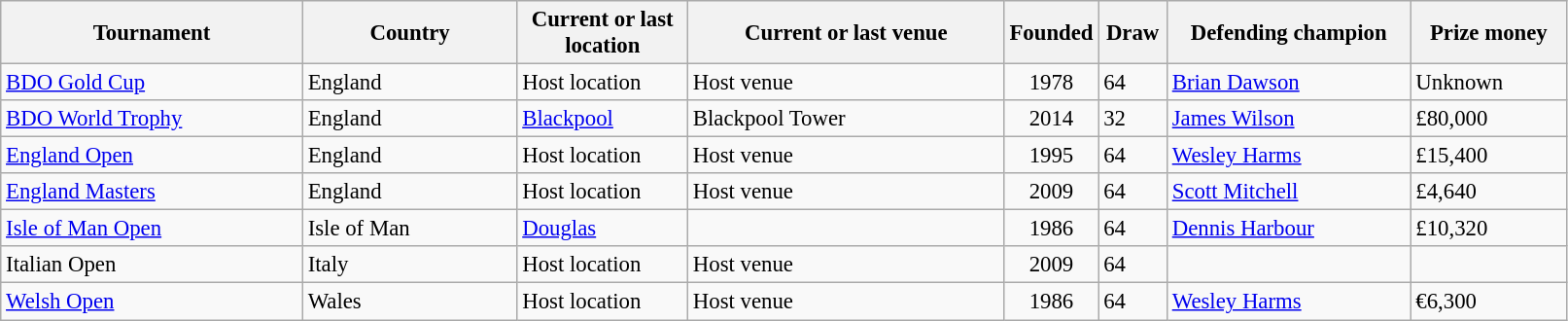<table class="wikitable sortable" style=font-size:95%>
<tr>
<th width=200>Tournament</th>
<th width=140>Country</th>
<th width=110>Current or last location</th>
<th width=210>Current or last venue</th>
<th width=50>Founded</th>
<th width=40>Draw</th>
<th width=160>Defending champion</th>
<th width=100>Prize money</th>
</tr>
<tr>
<td><a href='#'>BDO Gold Cup</a></td>
<td> England</td>
<td>Host location</td>
<td>Host venue</td>
<td align=center>1978</td>
<td>64</td>
<td> <a href='#'>Brian Dawson</a></td>
<td>Unknown</td>
</tr>
<tr>
<td><a href='#'>BDO World Trophy</a></td>
<td> England</td>
<td><a href='#'>Blackpool</a></td>
<td>Blackpool Tower</td>
<td align=center>2014</td>
<td>32</td>
<td><a href='#'>James Wilson</a></td>
<td>£80,000</td>
</tr>
<tr>
<td><a href='#'>England Open</a></td>
<td> England</td>
<td>Host location</td>
<td>Host venue</td>
<td align=center>1995</td>
<td>64</td>
<td> <a href='#'>Wesley Harms</a></td>
<td>£15,400</td>
</tr>
<tr>
<td><a href='#'>England Masters</a></td>
<td> England</td>
<td>Host location</td>
<td>Host venue</td>
<td align=center>2009</td>
<td>64</td>
<td> <a href='#'>Scott Mitchell</a></td>
<td>£4,640</td>
</tr>
<tr>
<td><a href='#'>Isle of Man Open</a></td>
<td> Isle of Man</td>
<td><a href='#'>Douglas</a></td>
<td></td>
<td align=center>1986</td>
<td>64</td>
<td>  <a href='#'>Dennis Harbour</a></td>
<td>£10,320</td>
</tr>
<tr>
<td>Italian Open</td>
<td> Italy</td>
<td>Host location</td>
<td>Host venue</td>
<td align=center>2009</td>
<td>64</td>
<td></td>
<td></td>
</tr>
<tr>
<td><a href='#'>Welsh Open</a></td>
<td> Wales</td>
<td>Host location</td>
<td>Host venue</td>
<td align=center>1986</td>
<td>64</td>
<td>  <a href='#'>Wesley Harms</a></td>
<td>€6,300</td>
</tr>
</table>
